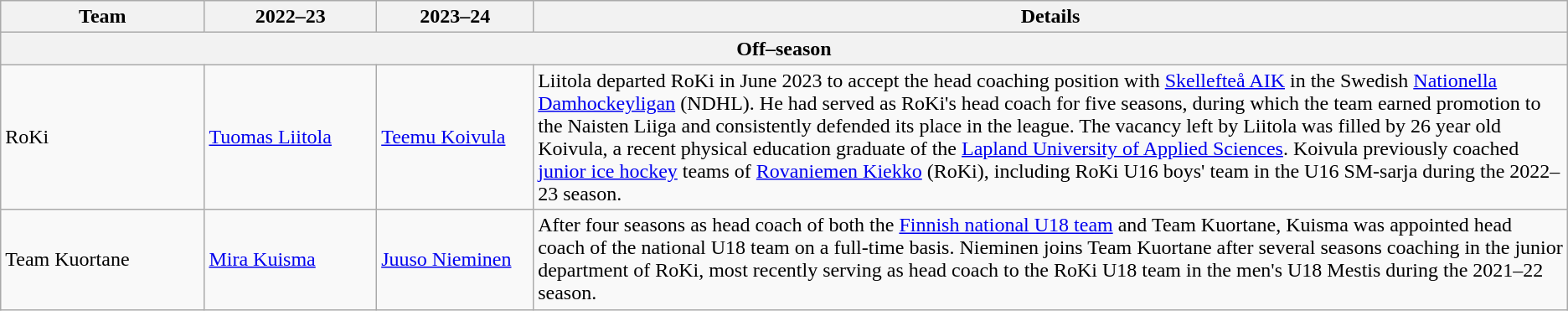<table class="wikitable">
<tr>
<th style="width:13%;">Team</th>
<th style="width:11%;">2022–23</th>
<th style="width:10%;">2023–24</th>
<th>Details</th>
</tr>
<tr>
<th colspan="4">Off–season</th>
</tr>
<tr>
<td>RoKi</td>
<td><a href='#'>Tuomas Liitola</a></td>
<td><a href='#'>Teemu Koivula</a></td>
<td>Liitola departed RoKi in June 2023 to accept the head coaching position with <a href='#'>Skellefteå AIK</a> in the Swedish <a href='#'>Nationella Damhockeyligan</a> (NDHL). He had served as RoKi's head coach for five seasons, during which the team earned promotion to the Naisten Liiga and consistently defended its place in the league. The vacancy left by Liitola was filled by 26 year old Koivula, a recent physical education graduate of the <a href='#'>Lapland University of Applied Sciences</a>. Koivula previously coached <a href='#'>junior ice hockey</a> teams of <a href='#'>Rovaniemen Kiekko</a> (RoKi), including RoKi U16 boys' team in the U16 SM-sarja during the 2022–23 season.</td>
</tr>
<tr>
<td>Team Kuortane</td>
<td><a href='#'>Mira Kuisma</a></td>
<td><a href='#'>Juuso Nieminen</a></td>
<td>After four seasons as head coach of both the <a href='#'>Finnish national U18 team</a> and Team Kuortane, Kuisma was appointed head coach of the national U18 team on a full-time basis. Nieminen joins Team Kuortane after several seasons coaching in the junior department of RoKi, most recently serving as head coach to the RoKi U18 team in the men's U18 Mestis during the 2021–22 season.</td>
</tr>
</table>
